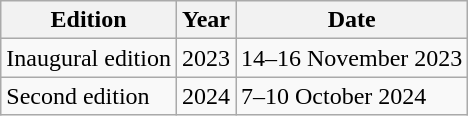<table class="wikitable">
<tr>
<th>Edition</th>
<th>Year</th>
<th>Date</th>
</tr>
<tr>
<td>Inaugural edition</td>
<td>2023</td>
<td>14–16 November 2023</td>
</tr>
<tr>
<td>Second edition</td>
<td>2024</td>
<td>7–10 October 2024</td>
</tr>
</table>
